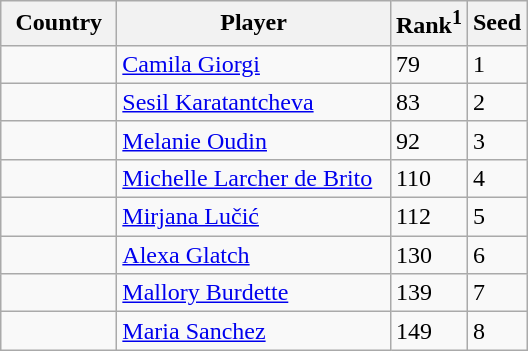<table class="sortable wikitable">
<tr>
<th width="70">Country</th>
<th width="175">Player</th>
<th>Rank<sup>1</sup></th>
<th>Seed</th>
</tr>
<tr>
<td></td>
<td><a href='#'>Camila Giorgi</a></td>
<td>79</td>
<td>1</td>
</tr>
<tr>
<td></td>
<td><a href='#'>Sesil Karatantcheva</a></td>
<td>83</td>
<td>2</td>
</tr>
<tr>
<td></td>
<td><a href='#'>Melanie Oudin</a></td>
<td>92</td>
<td>3</td>
</tr>
<tr>
<td></td>
<td><a href='#'>Michelle Larcher de Brito</a></td>
<td>110</td>
<td>4</td>
</tr>
<tr>
<td></td>
<td><a href='#'>Mirjana Lučić</a></td>
<td>112</td>
<td>5</td>
</tr>
<tr>
<td></td>
<td><a href='#'>Alexa Glatch</a></td>
<td>130</td>
<td>6</td>
</tr>
<tr>
<td></td>
<td><a href='#'>Mallory Burdette</a></td>
<td>139</td>
<td>7</td>
</tr>
<tr>
<td></td>
<td><a href='#'>Maria Sanchez</a></td>
<td>149</td>
<td>8</td>
</tr>
</table>
